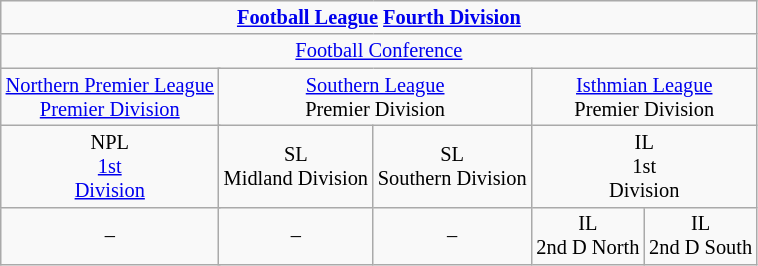<table class="wikitable" style="text-align: center; font-size: 85%;">
<tr>
<td colspan="6"><strong><a href='#'>Football League</a> <a href='#'>Fourth Division</a></strong></td>
</tr>
<tr>
<td colspan="6"><a href='#'>Football Conference</a></td>
</tr>
<tr>
<td colspan="2"><a href='#'>Northern Premier League</a><br><a href='#'>Premier Division</a></td>
<td colspan="2"><a href='#'>Southern League</a><br>Premier Division</td>
<td colspan="2"><a href='#'>Isthmian League</a><br>Premier Division</td>
</tr>
<tr>
<td colspan="2">NPL<br><a href='#'>1st<br>Division</a></td>
<td>SL<br>Midland Division</td>
<td>SL<br>Southern Division</td>
<td colspan="2">IL<br>1st<br>Division</td>
</tr>
<tr>
<td colspan="2">–</td>
<td>–</td>
<td>–</td>
<td>IL<br>2nd D North</td>
<td>IL<br>2nd D South</td>
</tr>
</table>
